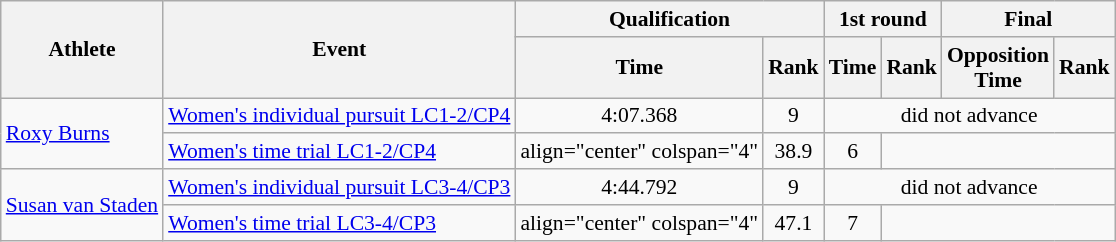<table class=wikitable style="font-size:90%">
<tr>
<th rowspan="2">Athlete</th>
<th rowspan="2">Event</th>
<th colspan="2">Qualification</th>
<th colspan="2">1st round</th>
<th colspan="2">Final</th>
</tr>
<tr>
<th>Time</th>
<th>Rank</th>
<th>Time</th>
<th>Rank</th>
<th>Opposition<br>Time</th>
<th>Rank</th>
</tr>
<tr>
<td rowspan="2"><a href='#'>Roxy Burns</a></td>
<td><a href='#'>Women's individual pursuit LC1-2/CP4</a></td>
<td align="center">4:07.368</td>
<td align="center">9</td>
<td align="center" colspan="4">did not advance</td>
</tr>
<tr>
<td><a href='#'>Women's time trial LC1-2/CP4</a></td>
<td>align="center" colspan="4" </td>
<td align="center">38.9</td>
<td align="center">6</td>
</tr>
<tr>
<td rowspan="2"><a href='#'>Susan van Staden</a></td>
<td><a href='#'>Women's individual pursuit LC3-4/CP3</a></td>
<td align="center">4:44.792</td>
<td align="center">9</td>
<td align="center" colspan="4">did not advance</td>
</tr>
<tr>
<td><a href='#'>Women's time trial LC3-4/CP3</a></td>
<td>align="center" colspan="4" </td>
<td align="center">47.1</td>
<td align="center">7</td>
</tr>
</table>
